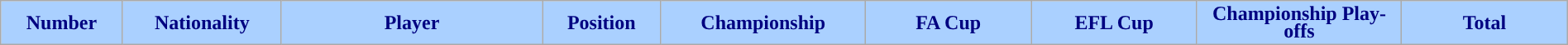<table class="wikitable sortable alternance" style="font-size:100%; text-align:center; line-height:14px; width:100%;">
<tr>
<th style="background:#AAD0FF; color:#000080; width:50px;">Number</th>
<th style="background:#AAD0FF; color:#000080; width:50px;">Nationality</th>
<th style="background:#AAD0FF; color:#000080; width:130px;">Player</th>
<th style="background:#AAD0FF; color:#000080; width:50px;">Position</th>
<th style="background:#AAD0FF; color:#000080; width:80px;">Championship</th>
<th style="background:#AAD0FF; color:#000080; width:80px;">FA Cup</th>
<th style="background:#AAD0FF; color:#000080; width:80px;">EFL Cup</th>
<th style="background:#AAD0FF; color:#000080; width:100px;">Championship Play-offs</th>
<th style="background:#AAD0FF; color:#000080; width:80px;">Total</th>
</tr>
</table>
